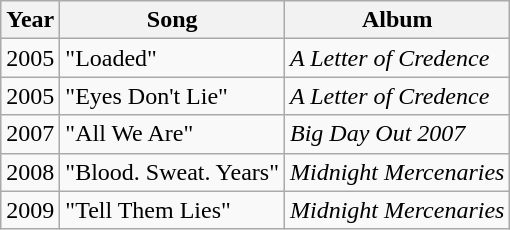<table class="wikitable">
<tr>
<th><strong>Year</strong></th>
<th><strong>Song</strong></th>
<th><strong>Album</strong></th>
</tr>
<tr>
<td>2005</td>
<td>"Loaded"</td>
<td><em>A Letter of Credence</em></td>
</tr>
<tr>
<td>2005</td>
<td>"Eyes Don't Lie"</td>
<td><em>A Letter of Credence</em></td>
</tr>
<tr>
<td>2007</td>
<td>"All We Are"</td>
<td><em>Big Day Out 2007</em></td>
</tr>
<tr>
<td>2008</td>
<td>"Blood. Sweat. Years"</td>
<td><em>Midnight Mercenaries</em></td>
</tr>
<tr>
<td>2009</td>
<td>"Tell Them Lies"</td>
<td><em>Midnight Mercenaries</em></td>
</tr>
</table>
